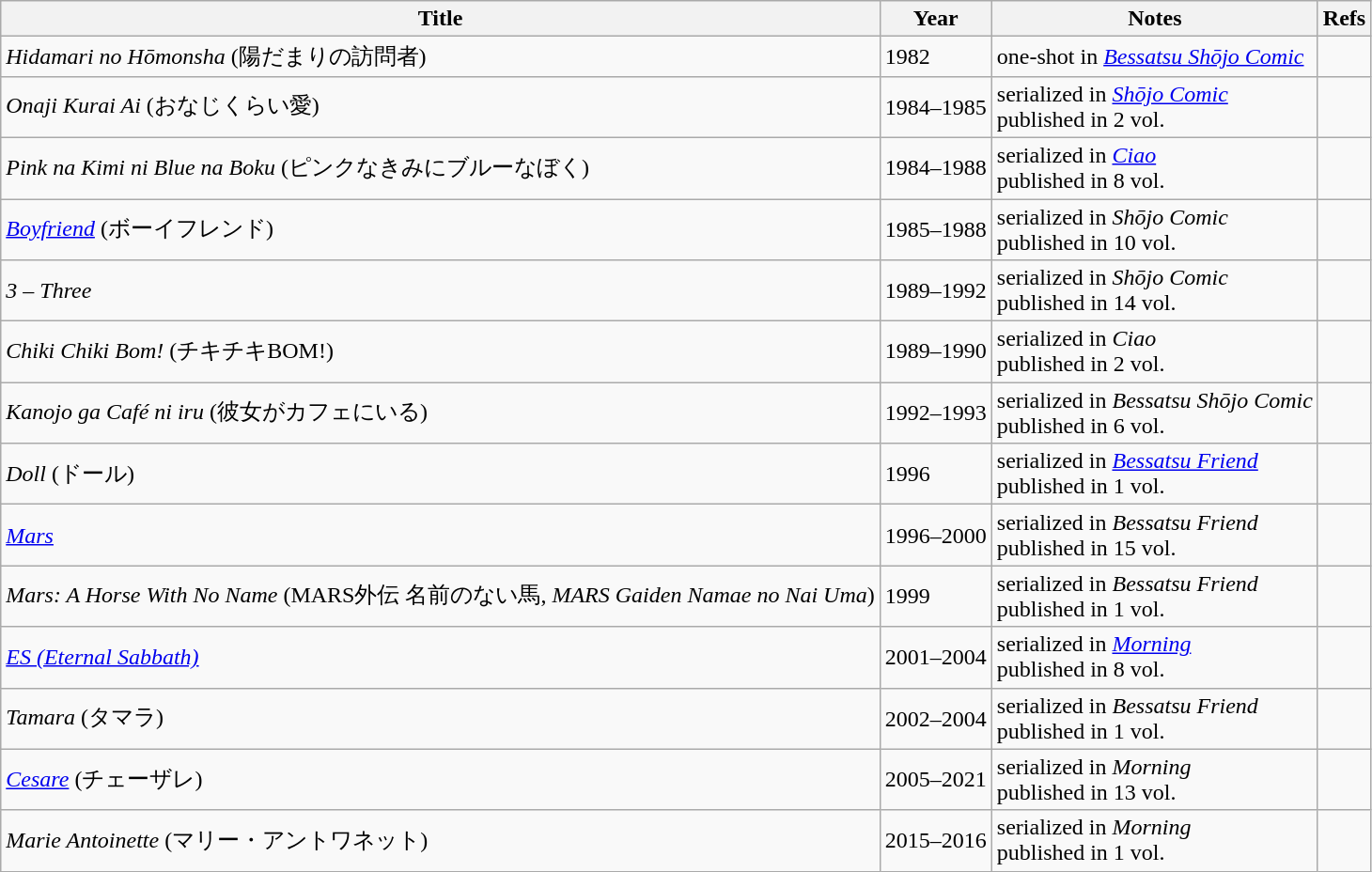<table class="wikitable sortable">
<tr>
<th>Title</th>
<th>Year</th>
<th>Notes</th>
<th>Refs</th>
</tr>
<tr>
<td><em>Hidamari no Hōmonsha</em> (陽だまりの訪問者)</td>
<td>1982</td>
<td>one-shot in <em><a href='#'>Bessatsu Shōjo Comic</a></em></td>
<td></td>
</tr>
<tr>
<td><em>Onaji Kurai Ai</em> (おなじくらい愛)</td>
<td>1984–1985</td>
<td>serialized in <em><a href='#'>Shōjo Comic</a></em><br>published in 2 vol.</td>
<td></td>
</tr>
<tr>
<td><em>Pink na Kimi ni Blue na Boku</em> (ピンクなきみにブルーなぼく)</td>
<td>1984–1988</td>
<td>serialized in <em><a href='#'>Ciao</a></em><br>published in 8 vol.</td>
<td></td>
</tr>
<tr>
<td><em><a href='#'>Boyfriend</a></em> (ボーイフレンド)</td>
<td>1985–1988</td>
<td>serialized in <em>Shōjo Comic</em><br>published in 10 vol.</td>
<td></td>
</tr>
<tr>
<td><em>3 – Three</em></td>
<td>1989–1992</td>
<td>serialized in <em>Shōjo Comic</em><br>published in 14 vol.</td>
<td></td>
</tr>
<tr>
<td><em>Chiki Chiki Bom!</em> (チキチキBOM!)</td>
<td>1989–1990</td>
<td>serialized in <em>Ciao</em><br>published in 2 vol.</td>
<td></td>
</tr>
<tr>
<td><em>Kanojo ga Café ni iru</em>  (彼女がカフェにいる)</td>
<td>1992–1993</td>
<td>serialized in <em>Bessatsu Shōjo Comic</em><br>published in 6 vol.</td>
<td></td>
</tr>
<tr>
<td><em>Doll</em> (ドール)</td>
<td>1996</td>
<td>serialized in <em><a href='#'>Bessatsu Friend</a></em><br>published in 1 vol.</td>
<td></td>
</tr>
<tr>
<td><em><a href='#'>Mars</a></em></td>
<td>1996–2000</td>
<td>serialized in <em>Bessatsu Friend</em><br>published in 15 vol.</td>
<td></td>
</tr>
<tr>
<td><em>Mars: A Horse With No Name</em> (MARS外伝 名前のない馬, <em>MARS Gaiden Namae no Nai Uma</em>)</td>
<td>1999</td>
<td>serialized in <em>Bessatsu Friend</em><br>published in 1 vol.</td>
<td></td>
</tr>
<tr>
<td><em><a href='#'>ES (Eternal Sabbath)</a></em></td>
<td>2001–2004</td>
<td>serialized in <em><a href='#'>Morning</a></em><br>published in 8 vol.</td>
</tr>
<tr>
<td><em>Tamara</em> (タマラ)</td>
<td>2002–2004</td>
<td>serialized in <em>Bessatsu Friend</em><br>published in 1 vol.</td>
<td></td>
</tr>
<tr>
<td><em><a href='#'>Cesare</a></em> (チェーザレ)</td>
<td>2005–2021</td>
<td>serialized in <em>Morning</em><br>published in 13 vol.</td>
<td></td>
</tr>
<tr>
<td><em>Marie Antoinette</em> (マリー・アントワネット)</td>
<td>2015–2016</td>
<td>serialized in <em>Morning</em><br>published in 1 vol.</td>
<td></td>
</tr>
</table>
